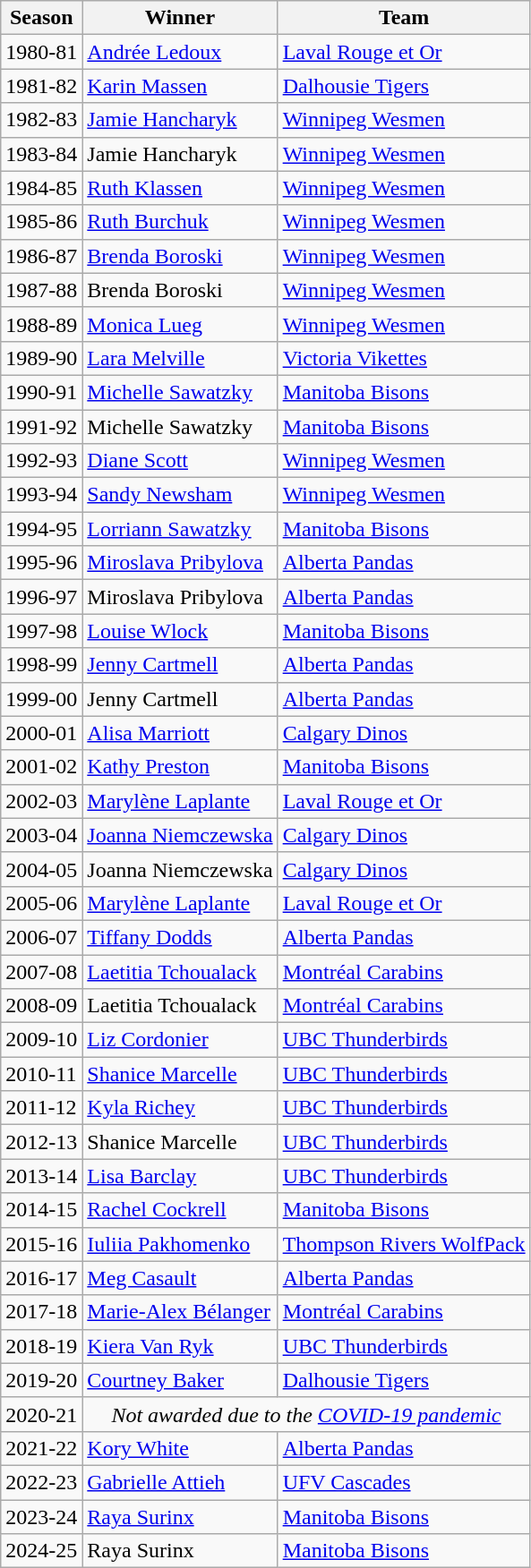<table class="wikitable">
<tr>
<th>Season</th>
<th>Winner</th>
<th>Team</th>
</tr>
<tr>
<td>1980-81</td>
<td><a href='#'>Andrée Ledoux</a></td>
<td><a href='#'>Laval Rouge et Or</a></td>
</tr>
<tr>
<td>1981-82</td>
<td><a href='#'>Karin Massen</a></td>
<td><a href='#'>Dalhousie Tigers</a></td>
</tr>
<tr>
<td>1982-83</td>
<td><a href='#'>Jamie Hancharyk</a></td>
<td><a href='#'>Winnipeg Wesmen</a></td>
</tr>
<tr>
<td>1983-84</td>
<td>Jamie Hancharyk</td>
<td><a href='#'>Winnipeg Wesmen</a></td>
</tr>
<tr>
<td>1984-85</td>
<td><a href='#'>Ruth Klassen</a></td>
<td><a href='#'>Winnipeg Wesmen</a></td>
</tr>
<tr>
<td>1985-86</td>
<td><a href='#'>Ruth Burchuk</a></td>
<td><a href='#'>Winnipeg Wesmen</a></td>
</tr>
<tr>
<td>1986-87</td>
<td><a href='#'>Brenda Boroski</a></td>
<td><a href='#'>Winnipeg Wesmen</a></td>
</tr>
<tr>
<td>1987-88</td>
<td>Brenda Boroski</td>
<td><a href='#'>Winnipeg Wesmen</a></td>
</tr>
<tr>
<td>1988-89</td>
<td><a href='#'>Monica Lueg</a></td>
<td><a href='#'>Winnipeg Wesmen</a></td>
</tr>
<tr>
<td>1989-90</td>
<td><a href='#'>Lara Melville</a></td>
<td><a href='#'>Victoria Vikettes</a></td>
</tr>
<tr>
<td>1990-91</td>
<td><a href='#'>Michelle Sawatzky</a></td>
<td><a href='#'>Manitoba Bisons</a></td>
</tr>
<tr>
<td>1991-92</td>
<td>Michelle Sawatzky</td>
<td><a href='#'>Manitoba Bisons</a></td>
</tr>
<tr>
<td>1992-93</td>
<td><a href='#'>Diane Scott</a></td>
<td><a href='#'>Winnipeg Wesmen</a></td>
</tr>
<tr>
<td>1993-94</td>
<td><a href='#'>Sandy Newsham</a></td>
<td><a href='#'>Winnipeg Wesmen</a></td>
</tr>
<tr>
<td>1994-95</td>
<td><a href='#'>Lorriann Sawatzky</a></td>
<td><a href='#'>Manitoba Bisons</a></td>
</tr>
<tr>
<td>1995-96</td>
<td><a href='#'>Miroslava Pribylova</a></td>
<td><a href='#'>Alberta Pandas</a></td>
</tr>
<tr>
<td>1996-97</td>
<td>Miroslava Pribylova</td>
<td><a href='#'>Alberta Pandas</a></td>
</tr>
<tr>
<td>1997-98</td>
<td><a href='#'>Louise Wlock</a></td>
<td><a href='#'>Manitoba Bisons</a></td>
</tr>
<tr>
<td>1998-99</td>
<td><a href='#'>Jenny Cartmell</a></td>
<td><a href='#'>Alberta Pandas</a></td>
</tr>
<tr>
<td>1999-00</td>
<td>Jenny Cartmell</td>
<td><a href='#'>Alberta Pandas</a></td>
</tr>
<tr>
<td>2000-01</td>
<td><a href='#'>Alisa Marriott</a></td>
<td><a href='#'>Calgary Dinos</a></td>
</tr>
<tr>
<td>2001-02</td>
<td><a href='#'>Kathy Preston</a></td>
<td><a href='#'>Manitoba Bisons</a></td>
</tr>
<tr>
<td>2002-03</td>
<td><a href='#'>Marylène Laplante</a></td>
<td><a href='#'>Laval Rouge et Or</a></td>
</tr>
<tr>
<td>2003-04</td>
<td><a href='#'>Joanna Niemczewska</a></td>
<td><a href='#'>Calgary Dinos</a></td>
</tr>
<tr>
<td>2004-05</td>
<td>Joanna Niemczewska</td>
<td><a href='#'>Calgary Dinos</a></td>
</tr>
<tr>
<td>2005-06</td>
<td><a href='#'>Marylène Laplante</a></td>
<td><a href='#'>Laval Rouge et Or</a></td>
</tr>
<tr>
<td>2006-07</td>
<td><a href='#'>Tiffany Dodds</a></td>
<td><a href='#'>Alberta Pandas</a></td>
</tr>
<tr>
<td>2007-08</td>
<td><a href='#'>Laetitia Tchoualack</a></td>
<td><a href='#'>Montréal Carabins</a></td>
</tr>
<tr>
<td>2008-09</td>
<td>Laetitia Tchoualack</td>
<td><a href='#'>Montréal Carabins</a></td>
</tr>
<tr>
<td>2009-10</td>
<td><a href='#'>Liz Cordonier</a></td>
<td><a href='#'>UBC Thunderbirds</a></td>
</tr>
<tr>
<td>2010-11</td>
<td><a href='#'>Shanice Marcelle</a></td>
<td><a href='#'>UBC Thunderbirds</a></td>
</tr>
<tr>
<td>2011-12</td>
<td><a href='#'>Kyla Richey</a></td>
<td><a href='#'>UBC Thunderbirds</a></td>
</tr>
<tr>
<td>2012-13</td>
<td>Shanice Marcelle</td>
<td><a href='#'>UBC Thunderbirds</a></td>
</tr>
<tr>
<td>2013-14</td>
<td><a href='#'>Lisa Barclay</a></td>
<td><a href='#'>UBC Thunderbirds</a></td>
</tr>
<tr>
<td>2014-15</td>
<td><a href='#'>Rachel Cockrell</a></td>
<td><a href='#'>Manitoba Bisons</a></td>
</tr>
<tr>
<td>2015-16</td>
<td><a href='#'>Iuliia Pakhomenko</a></td>
<td><a href='#'>Thompson Rivers WolfPack</a></td>
</tr>
<tr>
<td>2016-17</td>
<td><a href='#'>Meg Casault</a></td>
<td><a href='#'>Alberta Pandas</a></td>
</tr>
<tr>
<td>2017-18</td>
<td><a href='#'>Marie-Alex Bélanger</a></td>
<td><a href='#'>Montréal Carabins</a></td>
</tr>
<tr>
<td>2018-19</td>
<td><a href='#'>Kiera Van Ryk</a></td>
<td><a href='#'>UBC Thunderbirds</a></td>
</tr>
<tr>
<td>2019-20</td>
<td><a href='#'>Courtney Baker</a></td>
<td><a href='#'>Dalhousie Tigers</a></td>
</tr>
<tr>
<td>2020-21</td>
<td colspan=2 align="center"><em>Not awarded due to the <a href='#'>COVID-19 pandemic</a></em></td>
</tr>
<tr>
<td>2021-22</td>
<td><a href='#'>Kory White</a></td>
<td><a href='#'>Alberta Pandas</a></td>
</tr>
<tr>
<td>2022-23</td>
<td><a href='#'>Gabrielle Attieh</a></td>
<td><a href='#'>UFV Cascades</a></td>
</tr>
<tr>
<td>2023-24</td>
<td><a href='#'>Raya Surinx</a></td>
<td><a href='#'>Manitoba Bisons</a></td>
</tr>
<tr>
<td>2024-25</td>
<td>Raya Surinx</td>
<td><a href='#'>Manitoba Bisons</a></td>
</tr>
</table>
